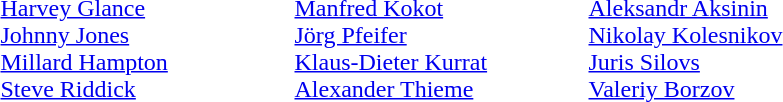<table>
<tr>
<td style="width:12em" valign=top><br><a href='#'>Harvey Glance</a><br><a href='#'>Johnny Jones</a><br><a href='#'>Millard Hampton</a><br><a href='#'>Steve Riddick</a></td>
<td style="width:12em" valign=top><br><a href='#'>Manfred Kokot</a><br><a href='#'>Jörg Pfeifer</a><br><a href='#'>Klaus-Dieter Kurrat</a><br><a href='#'>Alexander Thieme</a></td>
<td style="width:12em" valign=top><br><a href='#'>Aleksandr Aksinin</a><br><a href='#'>Nikolay Kolesnikov</a><br><a href='#'>Juris Silovs</a><br><a href='#'>Valeriy Borzov</a></td>
</tr>
</table>
